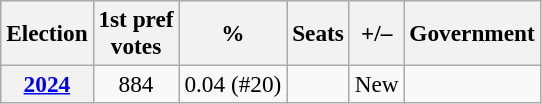<table class="wikitable" style="font-size:97%; text-align:center;">
<tr>
<th>Election</th>
<th>1st pref<br>votes</th>
<th>%</th>
<th>Seats</th>
<th>+/–</th>
<th>Government</th>
</tr>
<tr>
<th><a href='#'>2024</a></th>
<td>884</td>
<td>0.04 (#20)</td>
<td></td>
<td>New</td>
<td></td>
</tr>
</table>
